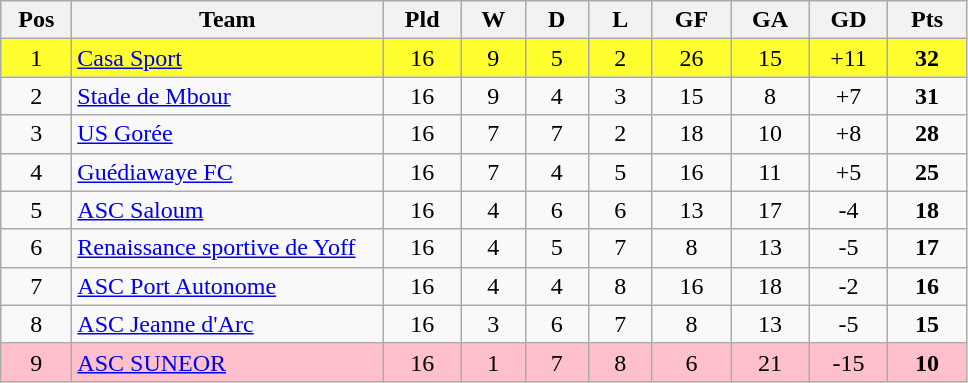<table class="wikitable" style="text-align: center;">
<tr>
<th style="width: 40px;">Pos</th>
<th style="width: 200px;">Team</th>
<th style="width: 45px;">Pld</th>
<th style="width: 35px;">W</th>
<th style="width: 35px;">D</th>
<th style="width: 35px;">L</th>
<th style="width: 45px;">GF</th>
<th style="width: 45px;">GA</th>
<th style="width: 45px;">GD</th>
<th style="width: 45px;">Pts</th>
</tr>
<tr style="background:#ffff30;">
<td>1</td>
<td style="text-align: left;"><a href='#'>Casa Sport</a></td>
<td>16</td>
<td>9</td>
<td>5</td>
<td>2</td>
<td>26</td>
<td>15</td>
<td>+11</td>
<td><strong>32</strong></td>
</tr>
<tr>
<td>2</td>
<td style="text-align: left;"><a href='#'>Stade de Mbour</a></td>
<td>16</td>
<td>9</td>
<td>4</td>
<td>3</td>
<td>15</td>
<td>8</td>
<td>+7</td>
<td><strong>31</strong></td>
</tr>
<tr>
<td>3</td>
<td style="text-align: left;"><a href='#'>US Gorée</a></td>
<td>16</td>
<td>7</td>
<td>7</td>
<td>2</td>
<td>18</td>
<td>10</td>
<td>+8</td>
<td><strong>28</strong></td>
</tr>
<tr>
<td>4</td>
<td style="text-align: left;"><a href='#'>Guédiawaye FC</a></td>
<td>16</td>
<td>7</td>
<td>4</td>
<td>5</td>
<td>16</td>
<td>11</td>
<td>+5</td>
<td><strong>25</strong></td>
</tr>
<tr>
<td>5</td>
<td style="text-align: left;"><a href='#'>ASC Saloum</a></td>
<td>16</td>
<td>4</td>
<td>6</td>
<td>6</td>
<td>13</td>
<td>17</td>
<td>-4</td>
<td><strong>18</strong></td>
</tr>
<tr>
<td>6</td>
<td style="text-align: left;"><a href='#'>Renaissance sportive de Yoff</a></td>
<td>16</td>
<td>4</td>
<td>5</td>
<td>7</td>
<td>8</td>
<td>13</td>
<td>-5</td>
<td><strong>17</strong></td>
</tr>
<tr>
<td>7</td>
<td style="text-align: left;"><a href='#'>ASC Port Autonome</a></td>
<td>16</td>
<td>4</td>
<td>4</td>
<td>8</td>
<td>16</td>
<td>18</td>
<td>-2</td>
<td><strong>16</strong></td>
</tr>
<tr>
<td>8</td>
<td style="text-align: left;"><a href='#'>ASC Jeanne d'Arc</a></td>
<td>16</td>
<td>3</td>
<td>6</td>
<td>7</td>
<td>8</td>
<td>13</td>
<td>-5</td>
<td><strong>15</strong></td>
</tr>
<tr style="background:#ffc0cb;">
<td>9</td>
<td style="text-align: left;"><a href='#'>ASC SUNEOR</a></td>
<td>16</td>
<td>1</td>
<td>7</td>
<td>8</td>
<td>6</td>
<td>21</td>
<td>-15</td>
<td><strong>10</strong></td>
</tr>
</table>
